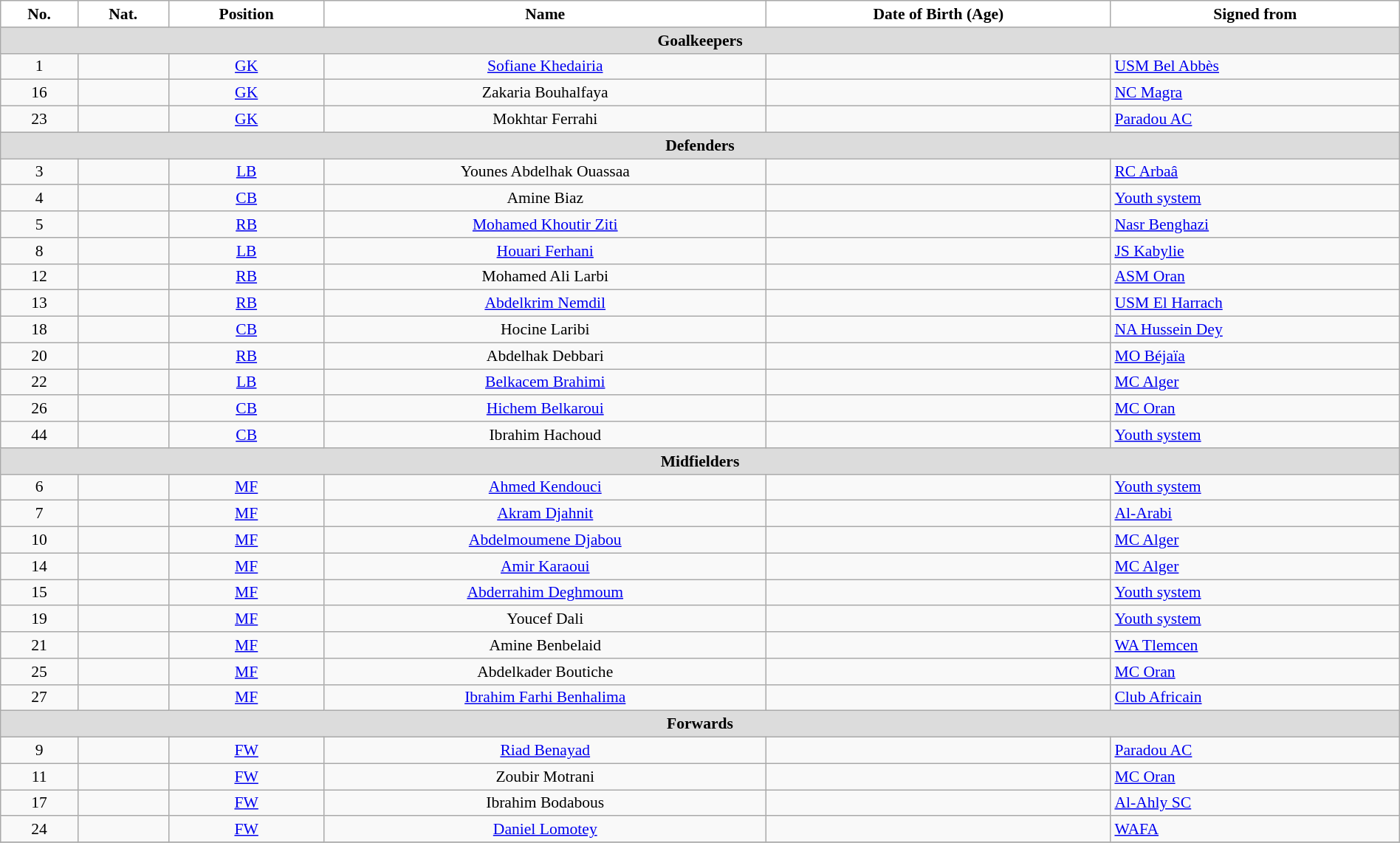<table class="wikitable" style="text-align:center; font-size:90%; width:100%">
<tr>
<th style="background:white; color:black; text-align:center;">No.</th>
<th style="background:white; color:black; text-align:center;">Nat.</th>
<th style="background:white; color:black; text-align:center;">Position</th>
<th style="background:white; color:black; text-align:center;">Name</th>
<th style="background:white; color:black; text-align:center;">Date of Birth (Age)</th>
<th style="background:white; color:black; text-align:center;">Signed from</th>
</tr>
<tr>
<th colspan=10 style="background:#DCDCDC; text-align:center;">Goalkeepers</th>
</tr>
<tr>
<td>1</td>
<td></td>
<td><a href='#'>GK</a></td>
<td><a href='#'>Sofiane Khedairia</a></td>
<td></td>
<td style="text-align:left"> <a href='#'>USM Bel Abbès</a></td>
</tr>
<tr>
<td>16</td>
<td></td>
<td><a href='#'>GK</a></td>
<td>Zakaria Bouhalfaya</td>
<td></td>
<td style="text-align:left"> <a href='#'>NC Magra</a></td>
</tr>
<tr>
<td>23</td>
<td></td>
<td><a href='#'>GK</a></td>
<td>Mokhtar Ferrahi</td>
<td></td>
<td style="text-align:left"> <a href='#'>Paradou AC</a></td>
</tr>
<tr>
<th colspan=10 style="background:#DCDCDC; text-align:center;">Defenders</th>
</tr>
<tr>
<td>3</td>
<td></td>
<td><a href='#'>LB</a></td>
<td>Younes Abdelhak Ouassaa</td>
<td></td>
<td style="text-align:left"> <a href='#'>RC Arbaâ</a></td>
</tr>
<tr>
<td>4</td>
<td></td>
<td><a href='#'>CB</a></td>
<td>Amine Biaz</td>
<td></td>
<td style="text-align:left"> <a href='#'>Youth system</a></td>
</tr>
<tr>
<td>5</td>
<td></td>
<td><a href='#'>RB</a></td>
<td><a href='#'>Mohamed Khoutir Ziti</a></td>
<td></td>
<td style="text-align:left"> <a href='#'>Nasr Benghazi</a></td>
</tr>
<tr>
<td>8</td>
<td></td>
<td><a href='#'>LB</a></td>
<td><a href='#'>Houari Ferhani</a></td>
<td></td>
<td style="text-align:left"> <a href='#'>JS Kabylie</a></td>
</tr>
<tr>
<td>12</td>
<td></td>
<td><a href='#'>RB</a></td>
<td>Mohamed Ali Larbi</td>
<td></td>
<td style="text-align:left"> <a href='#'>ASM Oran</a></td>
</tr>
<tr>
<td>13</td>
<td></td>
<td><a href='#'>RB</a></td>
<td><a href='#'>Abdelkrim Nemdil</a></td>
<td></td>
<td style="text-align:left"> <a href='#'>USM El Harrach</a></td>
</tr>
<tr>
<td>18</td>
<td></td>
<td><a href='#'>CB</a></td>
<td>Hocine Laribi</td>
<td></td>
<td style="text-align:left"> <a href='#'>NA Hussein Dey</a></td>
</tr>
<tr>
<td>20</td>
<td></td>
<td><a href='#'>RB</a></td>
<td>Abdelhak Debbari</td>
<td></td>
<td style="text-align:left"> <a href='#'>MO Béjaïa</a></td>
</tr>
<tr>
<td>22</td>
<td></td>
<td><a href='#'>LB</a></td>
<td><a href='#'>Belkacem Brahimi</a></td>
<td></td>
<td style="text-align:left"> <a href='#'>MC Alger</a></td>
</tr>
<tr>
<td>26</td>
<td></td>
<td><a href='#'>CB</a></td>
<td><a href='#'>Hichem Belkaroui</a></td>
<td></td>
<td style="text-align:left"> <a href='#'>MC Oran</a></td>
</tr>
<tr>
<td>44</td>
<td></td>
<td><a href='#'>CB</a></td>
<td>Ibrahim Hachoud</td>
<td></td>
<td style="text-align:left"> <a href='#'>Youth system</a></td>
</tr>
<tr>
<th colspan=10 style="background:#DCDCDC; text-align:center;">Midfielders</th>
</tr>
<tr>
<td>6</td>
<td></td>
<td><a href='#'>MF</a></td>
<td><a href='#'>Ahmed Kendouci</a></td>
<td></td>
<td style="text-align:left"> <a href='#'>Youth system</a></td>
</tr>
<tr>
<td>7</td>
<td></td>
<td><a href='#'>MF</a></td>
<td><a href='#'>Akram Djahnit</a></td>
<td></td>
<td style="text-align:left"> <a href='#'>Al-Arabi</a></td>
</tr>
<tr>
<td>10</td>
<td></td>
<td><a href='#'>MF</a></td>
<td><a href='#'>Abdelmoumene Djabou</a></td>
<td></td>
<td style="text-align:left"> <a href='#'>MC Alger</a></td>
</tr>
<tr>
<td>14</td>
<td></td>
<td><a href='#'>MF</a></td>
<td><a href='#'>Amir Karaoui</a></td>
<td></td>
<td style="text-align:left"> <a href='#'>MC Alger</a></td>
</tr>
<tr>
<td>15</td>
<td></td>
<td><a href='#'>MF</a></td>
<td><a href='#'>Abderrahim Deghmoum</a></td>
<td></td>
<td style="text-align:left"> <a href='#'>Youth system</a></td>
</tr>
<tr>
<td>19</td>
<td></td>
<td><a href='#'>MF</a></td>
<td>Youcef Dali</td>
<td></td>
<td style="text-align:left"> <a href='#'>Youth system</a></td>
</tr>
<tr>
<td>21</td>
<td></td>
<td><a href='#'>MF</a></td>
<td>Amine Benbelaid</td>
<td></td>
<td style="text-align:left"> <a href='#'>WA Tlemcen</a></td>
</tr>
<tr>
<td>25</td>
<td></td>
<td><a href='#'>MF</a></td>
<td>Abdelkader Boutiche</td>
<td></td>
<td style="text-align:left"> <a href='#'>MC Oran</a></td>
</tr>
<tr>
<td>27</td>
<td></td>
<td><a href='#'>MF</a></td>
<td><a href='#'>Ibrahim Farhi Benhalima</a></td>
<td></td>
<td style="text-align:left"> <a href='#'>Club Africain</a></td>
</tr>
<tr>
<th colspan=10 style="background:#DCDCDC; text-align:center;">Forwards</th>
</tr>
<tr>
<td>9</td>
<td></td>
<td><a href='#'>FW</a></td>
<td><a href='#'>Riad Benayad</a></td>
<td></td>
<td style="text-align:left"> <a href='#'>Paradou AC</a></td>
</tr>
<tr>
<td>11</td>
<td></td>
<td><a href='#'>FW</a></td>
<td>Zoubir Motrani</td>
<td></td>
<td style="text-align:left"> <a href='#'>MC Oran</a></td>
</tr>
<tr>
<td>17</td>
<td></td>
<td><a href='#'>FW</a></td>
<td>Ibrahim Bodabous</td>
<td></td>
<td style="text-align:left"> <a href='#'>Al-Ahly SC</a></td>
</tr>
<tr>
<td>24</td>
<td></td>
<td><a href='#'>FW</a></td>
<td><a href='#'>Daniel Lomotey</a></td>
<td></td>
<td style="text-align:left"> <a href='#'>WAFA</a></td>
</tr>
<tr>
</tr>
</table>
